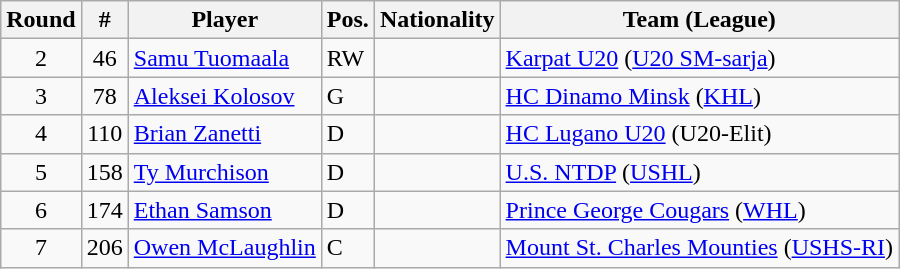<table class="wikitable">
<tr>
<th>Round</th>
<th>#</th>
<th>Player</th>
<th>Pos.</th>
<th>Nationality</th>
<th>Team (League)</th>
</tr>
<tr>
<td style="text-align:center;">2</td>
<td style="text-align:center;">46</td>
<td><a href='#'>Samu Tuomaala</a></td>
<td>RW</td>
<td></td>
<td><a href='#'>Karpat U20</a> (<a href='#'>U20 SM-sarja</a>)</td>
</tr>
<tr>
<td style="text-align:center;">3</td>
<td style="text-align:center;">78</td>
<td><a href='#'>Aleksei Kolosov</a></td>
<td>G</td>
<td></td>
<td><a href='#'>HC Dinamo Minsk</a> (<a href='#'>KHL</a>)</td>
</tr>
<tr>
<td style="text-align:center;">4</td>
<td style="text-align:center;">110</td>
<td><a href='#'>Brian Zanetti</a></td>
<td>D</td>
<td></td>
<td><a href='#'>HC Lugano U20</a> (U20-Elit)</td>
</tr>
<tr>
<td style="text-align:center;">5</td>
<td style="text-align:center;">158</td>
<td><a href='#'>Ty Murchison</a></td>
<td>D</td>
<td></td>
<td><a href='#'>U.S. NTDP</a> (<a href='#'>USHL</a>)</td>
</tr>
<tr>
<td style="text-align:center;">6</td>
<td style="text-align:center;">174</td>
<td><a href='#'>Ethan Samson</a></td>
<td>D</td>
<td></td>
<td><a href='#'>Prince George Cougars</a> (<a href='#'>WHL</a>)</td>
</tr>
<tr>
<td style="text-align:center;">7</td>
<td style="text-align:center;">206</td>
<td><a href='#'>Owen McLaughlin</a></td>
<td>C</td>
<td></td>
<td><a href='#'>Mount St. Charles Mounties</a> (<a href='#'>USHS-RI</a>)</td>
</tr>
</table>
